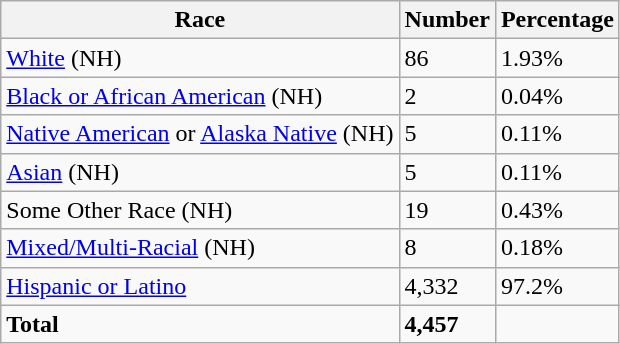<table class="wikitable">
<tr>
<th>Race</th>
<th>Number</th>
<th>Percentage</th>
</tr>
<tr>
<td><a href='#'>White</a> (NH)</td>
<td>86</td>
<td>1.93%</td>
</tr>
<tr>
<td><a href='#'>Black or African American</a> (NH)</td>
<td>2</td>
<td>0.04%</td>
</tr>
<tr>
<td><a href='#'>Native American</a> or <a href='#'>Alaska Native</a> (NH)</td>
<td>5</td>
<td>0.11%</td>
</tr>
<tr>
<td><a href='#'>Asian</a> (NH)</td>
<td>5</td>
<td>0.11%</td>
</tr>
<tr>
<td>Some Other Race (NH)</td>
<td>19</td>
<td>0.43%</td>
</tr>
<tr>
<td><a href='#'>Mixed/Multi-Racial</a> (NH)</td>
<td>8</td>
<td>0.18%</td>
</tr>
<tr>
<td><a href='#'>Hispanic or Latino</a></td>
<td>4,332</td>
<td>97.2%</td>
</tr>
<tr>
<td><strong>Total</strong></td>
<td><strong>4,457</strong></td>
<td></td>
</tr>
</table>
